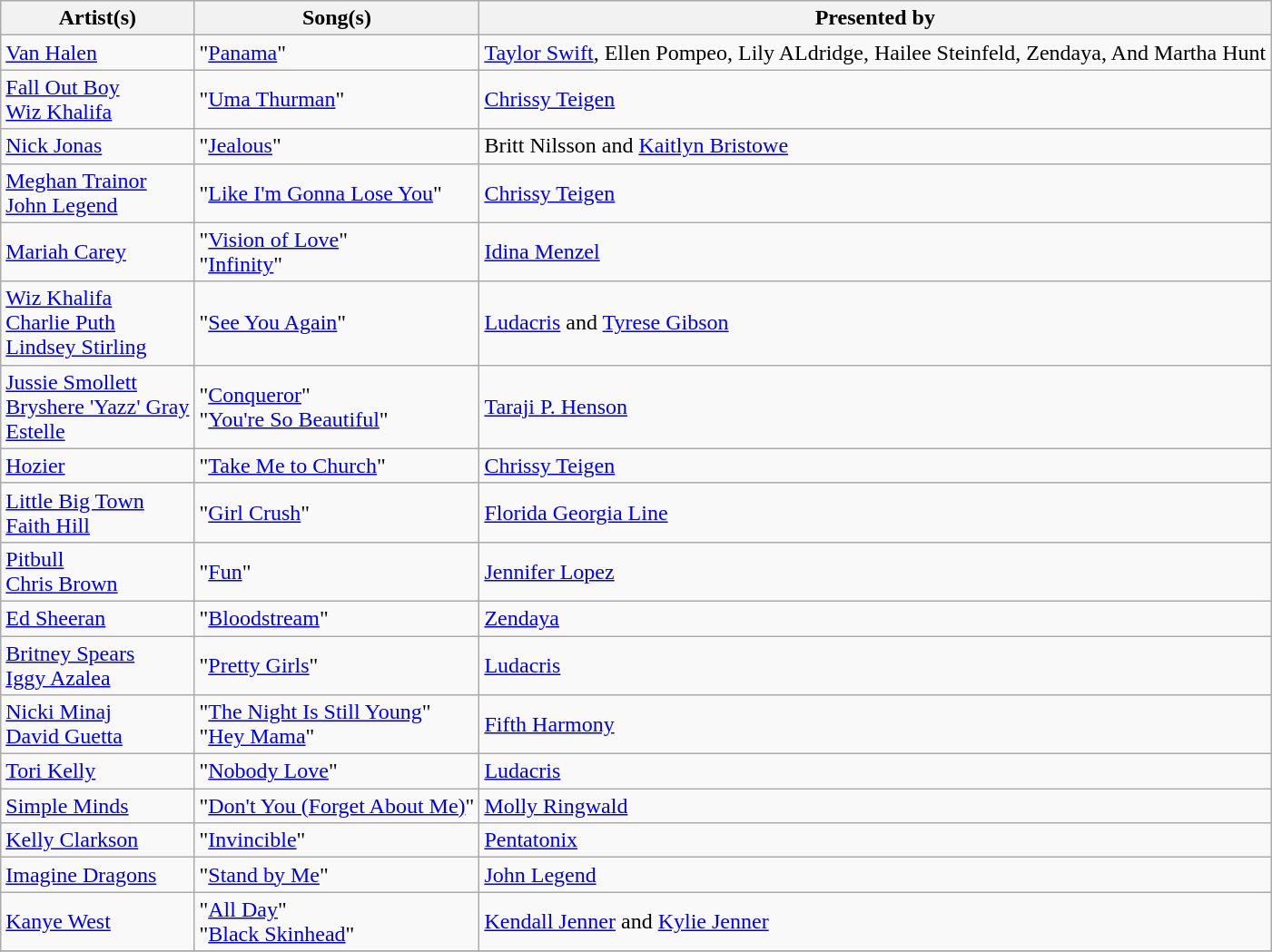<table class="wikitable">
<tr>
<th>Artist(s)</th>
<th>Song(s)</th>
<th>Presented by</th>
</tr>
<tr>
<td><a href='#'>Van Halen</a></td>
<td>"<a href='#'>Panama</a>"</td>
<td><a href='#'>Taylor Swift</a>, Ellen Pompeo, Lily ALdridge, Hailee Steinfeld, Zendaya, And Martha Hunt</td>
</tr>
<tr>
<td><a href='#'>Fall Out Boy</a> <br> <a href='#'>Wiz Khalifa</a></td>
<td>"<a href='#'>Uma Thurman</a>"</td>
<td><a href='#'>Chrissy Teigen</a></td>
</tr>
<tr>
<td><a href='#'>Nick Jonas</a></td>
<td>"<a href='#'>Jealous</a>"</td>
<td>Britt Nilsson and <a href='#'>Kaitlyn Bristowe</a></td>
</tr>
<tr>
<td><a href='#'>Meghan Trainor</a> <br> <a href='#'>John Legend</a></td>
<td>"<a href='#'>Like I'm Gonna Lose You</a>"</td>
<td><a href='#'>Chrissy Teigen</a></td>
</tr>
<tr>
<td><a href='#'>Mariah Carey</a></td>
<td>"<a href='#'>Vision of Love</a>" <br> "<a href='#'>Infinity</a>"</td>
<td><a href='#'>Idina Menzel</a></td>
</tr>
<tr>
<td><a href='#'>Wiz Khalifa</a> <br> <a href='#'>Charlie Puth</a> <br> <a href='#'>Lindsey Stirling</a></td>
<td>"<a href='#'>See You Again</a>"</td>
<td><a href='#'>Ludacris</a> and <a href='#'>Tyrese Gibson</a></td>
</tr>
<tr>
<td><a href='#'>Jussie Smollett</a> <br> <a href='#'>Bryshere 'Yazz' Gray</a> <br> <a href='#'>Estelle</a></td>
<td>"<a href='#'>Conqueror</a>" <br> "<a href='#'>You're So Beautiful</a>"</td>
<td><a href='#'>Taraji P. Henson</a></td>
</tr>
<tr>
<td><a href='#'>Hozier</a></td>
<td>"<a href='#'>Take Me to Church</a>"</td>
<td><a href='#'>Chrissy Teigen</a></td>
</tr>
<tr>
<td><a href='#'>Little Big Town</a> <br> <a href='#'>Faith Hill</a></td>
<td>"<a href='#'>Girl Crush</a>"</td>
<td><a href='#'>Florida Georgia Line</a></td>
</tr>
<tr>
<td><a href='#'>Pitbull</a> <br> <a href='#'>Chris Brown</a></td>
<td>"<a href='#'>Fun</a>"</td>
<td><a href='#'>Jennifer Lopez</a></td>
</tr>
<tr>
<td><a href='#'>Ed Sheeran</a></td>
<td>"<a href='#'>Bloodstream</a>"</td>
<td><a href='#'>Zendaya</a></td>
</tr>
<tr>
<td><a href='#'>Britney Spears</a> <br> <a href='#'>Iggy Azalea</a></td>
<td>"<a href='#'>Pretty Girls</a>"</td>
<td><a href='#'>Ludacris</a></td>
</tr>
<tr>
<td><a href='#'>Nicki Minaj</a> <br> <a href='#'>David Guetta</a></td>
<td>"<a href='#'>The Night Is Still Young</a>" <br> "<a href='#'>Hey Mama</a>"</td>
<td><a href='#'>Fifth Harmony</a></td>
</tr>
<tr>
<td><a href='#'>Tori Kelly</a></td>
<td>"<a href='#'>Nobody Love</a>"</td>
<td><a href='#'>Ludacris</a></td>
</tr>
<tr>
<td><a href='#'>Simple Minds</a></td>
<td>"<a href='#'>Don't You (Forget About Me)</a>"</td>
<td><a href='#'>Molly Ringwald</a></td>
</tr>
<tr>
<td><a href='#'>Kelly Clarkson</a></td>
<td>"<a href='#'>Invincible</a>"</td>
<td><a href='#'>Pentatonix</a></td>
</tr>
<tr>
<td><a href='#'>Imagine Dragons</a></td>
<td>"<a href='#'>Stand by Me</a>"</td>
<td><a href='#'>John Legend</a></td>
</tr>
<tr>
<td><a href='#'>Kanye West</a></td>
<td>"<a href='#'>All Day</a>" <br> "<a href='#'>Black Skinhead</a>"</td>
<td><a href='#'>Kendall Jenner</a> and <a href='#'>Kylie Jenner</a></td>
</tr>
<tr>
</tr>
</table>
